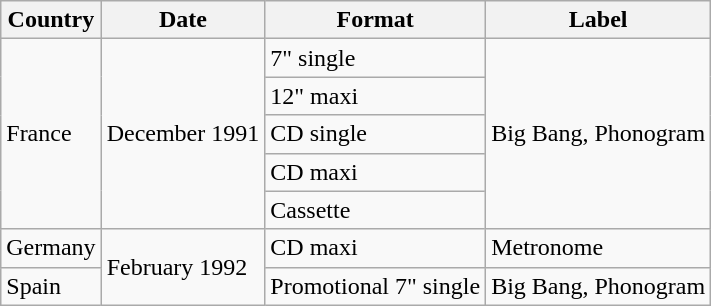<table class=wikitable>
<tr>
<th>Country</th>
<th>Date</th>
<th>Format</th>
<th>Label</th>
</tr>
<tr>
<td rowspan="5">France</td>
<td rowspan="5">December 1991</td>
<td>7" single</td>
<td rowspan="5">Big Bang, Phonogram</td>
</tr>
<tr>
<td>12" maxi</td>
</tr>
<tr>
<td>CD single</td>
</tr>
<tr>
<td>CD maxi</td>
</tr>
<tr>
<td>Cassette</td>
</tr>
<tr>
<td>Germany</td>
<td rowspan="2">February 1992</td>
<td>CD maxi</td>
<td>Metronome</td>
</tr>
<tr>
<td>Spain</td>
<td>Promotional 7" single</td>
<td>Big Bang, Phonogram</td>
</tr>
</table>
